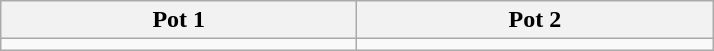<table class="wikitable">
<tr>
<th width=230>Pot 1</th>
<th width=230>Pot 2</th>
</tr>
<tr>
<td valign=top></td>
<td valign=top></td>
</tr>
</table>
